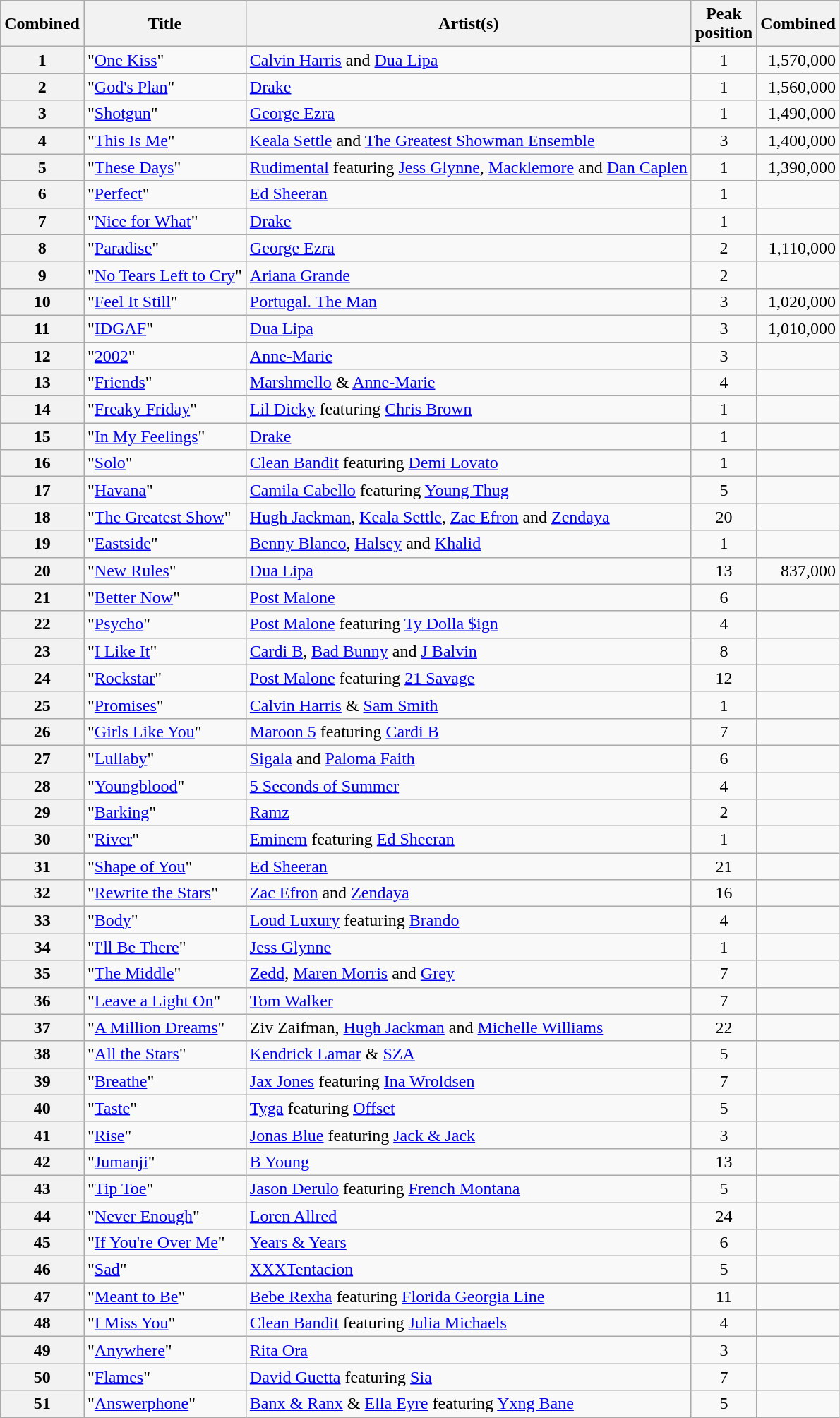<table class="wikitable plainrowheaders sortable">
<tr>
<th scope=col>Combined</th>
<th scope=col>Title</th>
<th scope=col>Artist(s)</th>
<th scope=col>Peak<br>position</th>
<th scope=col>Combined</th>
</tr>
<tr>
<th scope=row style="text-align:center;">1</th>
<td>"<a href='#'>One Kiss</a>"</td>
<td><a href='#'>Calvin Harris</a> and <a href='#'>Dua Lipa</a></td>
<td align="center">1</td>
<td align="right">1,570,000</td>
</tr>
<tr>
<th scope=row style="text-align:center;">2</th>
<td>"<a href='#'>God's Plan</a>"</td>
<td><a href='#'>Drake</a></td>
<td align="center">1</td>
<td align="right">1,560,000</td>
</tr>
<tr>
<th scope=row style="text-align:center;">3</th>
<td>"<a href='#'>Shotgun</a>"</td>
<td><a href='#'>George Ezra</a></td>
<td align="center">1</td>
<td align="right">1,490,000</td>
</tr>
<tr>
<th scope=row style="text-align:center;">4</th>
<td>"<a href='#'>This Is Me</a>"</td>
<td><a href='#'>Keala Settle</a> and <a href='#'>The Greatest Showman Ensemble</a></td>
<td align="center">3</td>
<td align="right">1,400,000</td>
</tr>
<tr>
<th scope=row style="text-align:center;">5</th>
<td>"<a href='#'>These Days</a>"</td>
<td><a href='#'>Rudimental</a> featuring <a href='#'>Jess Glynne</a>, <a href='#'>Macklemore</a> and <a href='#'>Dan Caplen</a></td>
<td align="center">1</td>
<td align="right">1,390,000</td>
</tr>
<tr>
<th scope=row style="text-align:center;">6</th>
<td>"<a href='#'>Perfect</a>"</td>
<td><a href='#'>Ed Sheeran</a></td>
<td align="center">1</td>
<td align="right"></td>
</tr>
<tr>
<th scope=row style="text-align:center;">7</th>
<td>"<a href='#'>Nice for What</a>"</td>
<td><a href='#'>Drake</a></td>
<td align="center">1</td>
<td align="right"></td>
</tr>
<tr>
<th scope=row style="text-align:center;">8</th>
<td>"<a href='#'>Paradise</a>"</td>
<td><a href='#'>George Ezra</a></td>
<td align="center">2</td>
<td align="right">1,110,000</td>
</tr>
<tr>
<th scope=row style="text-align:center;">9</th>
<td>"<a href='#'>No Tears Left to Cry</a>"</td>
<td><a href='#'>Ariana Grande</a></td>
<td align="center">2</td>
<td align="right"></td>
</tr>
<tr>
<th scope=row style="text-align:center;">10</th>
<td>"<a href='#'>Feel It Still</a>"</td>
<td><a href='#'>Portugal. The Man</a></td>
<td align="center">3</td>
<td align="right">1,020,000</td>
</tr>
<tr>
<th scope=row style="text-align:center;">11</th>
<td>"<a href='#'>IDGAF</a>"</td>
<td><a href='#'>Dua Lipa</a></td>
<td align="center">3</td>
<td align="right">1,010,000</td>
</tr>
<tr>
<th scope=row style="text-align:center;">12</th>
<td>"<a href='#'>2002</a>"</td>
<td><a href='#'>Anne-Marie</a></td>
<td align="center">3</td>
<td align="right"></td>
</tr>
<tr>
<th scope=row style="text-align:center;">13</th>
<td>"<a href='#'>Friends</a>"</td>
<td><a href='#'>Marshmello</a> & <a href='#'>Anne-Marie</a></td>
<td align="center">4</td>
<td align="right"></td>
</tr>
<tr>
<th scope=row style="text-align:center;">14</th>
<td>"<a href='#'>Freaky Friday</a>"</td>
<td><a href='#'>Lil Dicky</a> featuring <a href='#'>Chris Brown</a></td>
<td align="center">1</td>
<td align="right"></td>
</tr>
<tr>
<th scope=row style="text-align:center;">15</th>
<td>"<a href='#'>In My Feelings</a>"</td>
<td><a href='#'>Drake</a></td>
<td align="center">1</td>
<td align="right"></td>
</tr>
<tr>
<th scope=row style="text-align:center;">16</th>
<td>"<a href='#'>Solo</a>"</td>
<td><a href='#'>Clean Bandit</a> featuring <a href='#'>Demi Lovato</a></td>
<td align="center">1</td>
<td align="right"></td>
</tr>
<tr>
<th scope=row style="text-align:center;">17</th>
<td>"<a href='#'>Havana</a>"</td>
<td><a href='#'>Camila Cabello</a> featuring <a href='#'>Young Thug</a></td>
<td align="center">5</td>
<td align="right"></td>
</tr>
<tr>
<th scope=row style="text-align:center;">18</th>
<td>"<a href='#'>The Greatest Show</a>"</td>
<td><a href='#'>Hugh Jackman</a>, <a href='#'>Keala Settle</a>, <a href='#'>Zac Efron</a> and <a href='#'>Zendaya</a></td>
<td align="center">20</td>
<td align="right"></td>
</tr>
<tr>
<th scope=row style="text-align:center;">19</th>
<td>"<a href='#'>Eastside</a>"</td>
<td><a href='#'>Benny Blanco</a>, <a href='#'>Halsey</a> and <a href='#'>Khalid</a></td>
<td align="center">1</td>
<td align="right"></td>
</tr>
<tr>
<th scope=row style="text-align:center;">20</th>
<td>"<a href='#'>New Rules</a>"</td>
<td><a href='#'>Dua Lipa</a></td>
<td align="center">13</td>
<td align="right">837,000</td>
</tr>
<tr>
<th scope=row style="text-align:center;">21</th>
<td>"<a href='#'>Better Now</a>"</td>
<td><a href='#'>Post Malone</a></td>
<td align="center">6</td>
<td align="right"></td>
</tr>
<tr>
<th scope=row style="text-align:center;">22</th>
<td>"<a href='#'>Psycho</a>"</td>
<td><a href='#'>Post Malone</a> featuring <a href='#'>Ty Dolla $ign</a></td>
<td align="center">4</td>
<td align="right"></td>
</tr>
<tr>
<th scope=row style="text-align:center;">23</th>
<td>"<a href='#'>I Like It</a>"</td>
<td><a href='#'>Cardi B</a>, <a href='#'>Bad Bunny</a> and <a href='#'>J Balvin</a></td>
<td align="center">8</td>
<td align="right"></td>
</tr>
<tr>
<th scope=row style="text-align:center;">24</th>
<td>"<a href='#'>Rockstar</a>"</td>
<td><a href='#'>Post Malone</a> featuring <a href='#'>21 Savage</a></td>
<td align="center">12</td>
<td align="right"></td>
</tr>
<tr>
<th scope=row style="text-align:center;">25</th>
<td>"<a href='#'>Promises</a>"</td>
<td><a href='#'>Calvin Harris</a> & <a href='#'>Sam Smith</a></td>
<td align="center">1</td>
<td align="right"></td>
</tr>
<tr>
<th scope=row style="text-align:center;">26</th>
<td>"<a href='#'>Girls Like You</a>"</td>
<td><a href='#'>Maroon 5</a> featuring <a href='#'>Cardi B</a></td>
<td align="center">7</td>
<td align="right"></td>
</tr>
<tr>
<th scope=row style="text-align:center;">27</th>
<td>"<a href='#'>Lullaby</a>"</td>
<td><a href='#'>Sigala</a> and <a href='#'>Paloma Faith</a></td>
<td align="center">6</td>
<td align="right"></td>
</tr>
<tr>
<th scope=row style="text-align:center;">28</th>
<td>"<a href='#'>Youngblood</a>"</td>
<td><a href='#'>5 Seconds of Summer</a></td>
<td align="center">4</td>
<td align="right"></td>
</tr>
<tr>
<th scope=row style="text-align:center;">29</th>
<td>"<a href='#'>Barking</a>"</td>
<td><a href='#'>Ramz</a></td>
<td align="center">2</td>
<td align="right"></td>
</tr>
<tr>
<th scope=row style="text-align:center;">30</th>
<td>"<a href='#'>River</a>"</td>
<td><a href='#'>Eminem</a> featuring <a href='#'>Ed Sheeran</a></td>
<td align="center">1</td>
<td align="right"></td>
</tr>
<tr>
<th scope=row style="text-align:center;">31</th>
<td>"<a href='#'>Shape of You</a>"</td>
<td><a href='#'>Ed Sheeran</a></td>
<td align="center">21</td>
<td align="right"></td>
</tr>
<tr>
<th scope=row style="text-align:center;">32</th>
<td>"<a href='#'>Rewrite the Stars</a>"</td>
<td><a href='#'>Zac Efron</a> and <a href='#'>Zendaya</a></td>
<td align="center">16</td>
<td align="right"></td>
</tr>
<tr>
<th scope=row style="text-align:center;">33</th>
<td>"<a href='#'>Body</a>"</td>
<td><a href='#'>Loud Luxury</a> featuring <a href='#'>Brando</a></td>
<td align="center">4</td>
<td align="right"></td>
</tr>
<tr>
<th scope=row style="text-align:center;">34</th>
<td>"<a href='#'>I'll Be There</a>"</td>
<td><a href='#'>Jess Glynne</a></td>
<td align="center">1</td>
<td align="right"></td>
</tr>
<tr>
<th scope=row style="text-align:center;">35</th>
<td>"<a href='#'>The Middle</a>"</td>
<td><a href='#'>Zedd</a>, <a href='#'>Maren Morris</a> and <a href='#'>Grey</a></td>
<td align="center">7</td>
<td align="right"></td>
</tr>
<tr>
<th scope=row style="text-align:center;">36</th>
<td>"<a href='#'>Leave a Light On</a>"</td>
<td><a href='#'>Tom Walker</a></td>
<td align="center">7</td>
<td align="right"></td>
</tr>
<tr>
<th scope=row style="text-align:center;">37</th>
<td>"<a href='#'>A Million Dreams</a>"</td>
<td>Ziv Zaifman, <a href='#'>Hugh Jackman</a> and <a href='#'>Michelle Williams</a></td>
<td align="center">22</td>
<td align="right"></td>
</tr>
<tr>
<th scope=row style="text-align:center;">38</th>
<td>"<a href='#'>All the Stars</a>"</td>
<td><a href='#'>Kendrick Lamar</a> & <a href='#'>SZA</a></td>
<td align="center">5</td>
<td align="right"></td>
</tr>
<tr>
<th scope=row style="text-align:center;">39</th>
<td>"<a href='#'>Breathe</a>"</td>
<td><a href='#'>Jax Jones</a> featuring <a href='#'>Ina Wroldsen</a></td>
<td align="center">7</td>
<td align="right"></td>
</tr>
<tr>
<th scope=row style="text-align:center;">40</th>
<td>"<a href='#'>Taste</a>"</td>
<td><a href='#'>Tyga</a> featuring <a href='#'>Offset</a></td>
<td align="center">5</td>
<td align="right"></td>
</tr>
<tr>
<th scope=row style="text-align:center;">41</th>
<td>"<a href='#'>Rise</a>"</td>
<td><a href='#'>Jonas Blue</a> featuring <a href='#'>Jack & Jack</a></td>
<td align="center">3</td>
<td align="right"></td>
</tr>
<tr>
<th scope=row style="text-align:center;">42</th>
<td>"<a href='#'>Jumanji</a>"</td>
<td><a href='#'>B Young</a></td>
<td align="center">13</td>
<td align="right"></td>
</tr>
<tr>
<th scope=row style="text-align:center;">43</th>
<td>"<a href='#'>Tip Toe</a>"</td>
<td><a href='#'>Jason Derulo</a> featuring <a href='#'>French Montana</a></td>
<td align="center">5</td>
<td align="right"></td>
</tr>
<tr>
<th scope=row style="text-align:center;">44</th>
<td>"<a href='#'>Never Enough</a>"</td>
<td><a href='#'>Loren Allred</a></td>
<td align="center">24</td>
<td align="right"></td>
</tr>
<tr>
<th scope=row style="text-align:center;">45</th>
<td>"<a href='#'>If You're Over Me</a>"</td>
<td><a href='#'>Years & Years</a></td>
<td align="center">6</td>
<td align="right"></td>
</tr>
<tr>
<th scope=row style="text-align:center;">46</th>
<td>"<a href='#'>Sad</a>"</td>
<td><a href='#'>XXXTentacion</a></td>
<td align="center">5</td>
<td align="right"></td>
</tr>
<tr>
<th scope=row style="text-align:center;">47</th>
<td>"<a href='#'>Meant to Be</a>"</td>
<td><a href='#'>Bebe Rexha</a> featuring <a href='#'>Florida Georgia Line</a></td>
<td align="center">11</td>
<td align="right"></td>
</tr>
<tr>
<th scope=row style="text-align:center;">48</th>
<td>"<a href='#'>I Miss You</a>"</td>
<td><a href='#'>Clean Bandit</a> featuring <a href='#'>Julia Michaels</a></td>
<td align="center">4</td>
<td align="right"></td>
</tr>
<tr>
<th scope=row style="text-align:center;">49</th>
<td>"<a href='#'>Anywhere</a>"</td>
<td><a href='#'>Rita Ora</a></td>
<td align="center">3</td>
<td align="right"></td>
</tr>
<tr>
<th scope=row style="text-align:center;">50</th>
<td>"<a href='#'>Flames</a>"</td>
<td><a href='#'>David Guetta</a> featuring <a href='#'>Sia</a></td>
<td align="center">7</td>
<td align="right"></td>
</tr>
<tr>
<th scope=row style="text-align:center;">51</th>
<td>"<a href='#'>Answerphone</a>"</td>
<td><a href='#'>Banx & Ranx</a> & <a href='#'>Ella Eyre</a> featuring <a href='#'>Yxng Bane</a></td>
<td align="center">5</td>
<td align="right"></td>
</tr>
</table>
